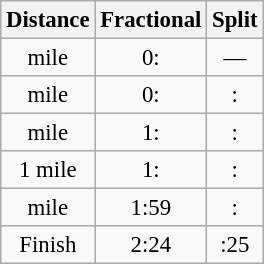<table class="wikitable" style="text-align:center; font-size: 95%;">
<tr>
<th>Distance</th>
<th>Fractional</th>
<th>Split</th>
</tr>
<tr>
<td> mile</td>
<td>0:</td>
<td>—</td>
</tr>
<tr>
<td> mile</td>
<td>0:</td>
<td>:</td>
</tr>
<tr>
<td> mile</td>
<td>1:</td>
<td>:</td>
</tr>
<tr>
<td>1 mile</td>
<td>1:</td>
<td>:</td>
</tr>
<tr>
<td> mile</td>
<td>1:59</td>
<td>:</td>
</tr>
<tr>
<td>Finish</td>
<td>2:24</td>
<td>:25</td>
</tr>
</table>
